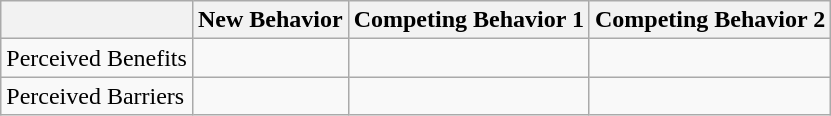<table class="wikitable">
<tr>
<th></th>
<th>New Behavior</th>
<th>Competing Behavior 1</th>
<th>Competing Behavior 2</th>
</tr>
<tr>
<td>Perceived Benefits</td>
<td></td>
<td></td>
<td></td>
</tr>
<tr>
<td>Perceived Barriers</td>
<td></td>
<td></td>
<td></td>
</tr>
</table>
